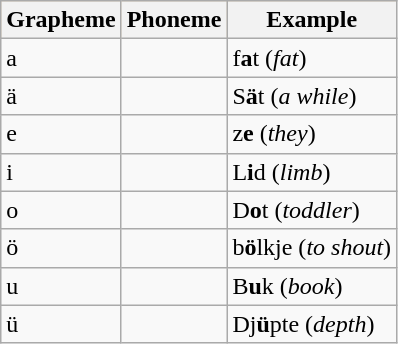<table class="wikitable">
<tr style="background-color:#FFDEAD;" align="center">
<th>Grapheme</th>
<th>Phoneme</th>
<th>Example</th>
</tr>
<tr>
<td>a</td>
<td></td>
<td>f<strong>a</strong>t (<em>fat</em>)</td>
</tr>
<tr>
<td>ä</td>
<td></td>
<td>S<strong>ä</strong>t (<em>a while</em>)</td>
</tr>
<tr>
<td>e</td>
<td></td>
<td>z<strong>e</strong> (<em>they</em>)</td>
</tr>
<tr>
<td>i</td>
<td></td>
<td>L<strong>i</strong>d (<em>limb</em>)</td>
</tr>
<tr>
<td>o</td>
<td></td>
<td>D<strong>o</strong>t (<em>toddler</em>)</td>
</tr>
<tr>
<td>ö</td>
<td></td>
<td>b<strong>ö</strong>lkje (<em>to shout</em>)</td>
</tr>
<tr>
<td>u</td>
<td></td>
<td>B<strong>u</strong>k (<em>book</em>)</td>
</tr>
<tr>
<td>ü</td>
<td></td>
<td>Dj<strong>ü</strong>pte (<em>depth</em>)</td>
</tr>
</table>
